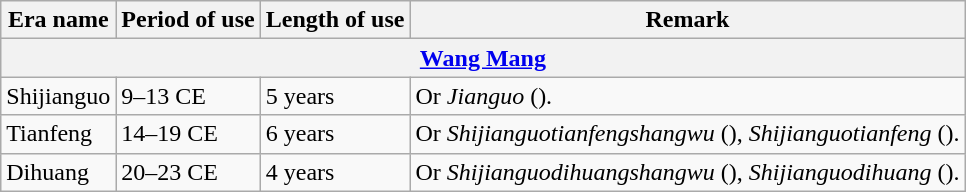<table class="wikitable">
<tr>
<th>Era name</th>
<th>Period of use</th>
<th>Length of use</th>
<th>Remark</th>
</tr>
<tr>
<th colspan="4"><a href='#'>Wang Mang</a><br></th>
</tr>
<tr>
<td>Shijianguo<br></td>
<td>9–13 CE</td>
<td>5 years</td>
<td>Or <em>Jianguo</em> ().</td>
</tr>
<tr>
<td>Tianfeng<br></td>
<td>14–19 CE</td>
<td>6 years</td>
<td>Or <em>Shijianguotianfengshangwu</em> (), <em>Shijianguotianfeng</em> ().</td>
</tr>
<tr>
<td>Dihuang<br></td>
<td>20–23 CE</td>
<td>4 years</td>
<td>Or <em>Shijianguodihuangshangwu</em> (), <em>Shijianguodihuang</em> ().</td>
</tr>
</table>
